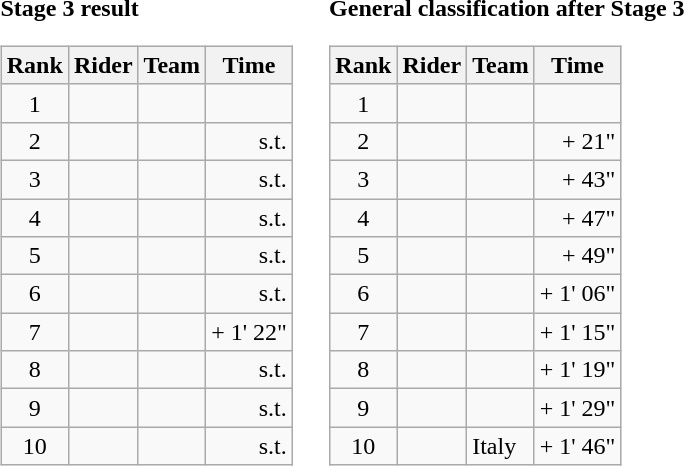<table>
<tr>
<td><strong>Stage 3 result</strong><br><table class="wikitable">
<tr>
<th scope="col">Rank</th>
<th scope="col">Rider</th>
<th scope="col">Team</th>
<th scope="col">Time</th>
</tr>
<tr>
<td style="text-align:center;">1</td>
<td></td>
<td></td>
<td style="text-align:right;"></td>
</tr>
<tr>
<td style="text-align:center;">2</td>
<td></td>
<td></td>
<td style="text-align:right;">s.t.</td>
</tr>
<tr>
<td style="text-align:center;">3</td>
<td></td>
<td></td>
<td style="text-align:right;">s.t.</td>
</tr>
<tr>
<td style="text-align:center;">4</td>
<td></td>
<td></td>
<td style="text-align:right;">s.t.</td>
</tr>
<tr>
<td style="text-align:center;">5</td>
<td></td>
<td></td>
<td style="text-align:right;">s.t.</td>
</tr>
<tr>
<td style="text-align:center;">6</td>
<td></td>
<td></td>
<td style="text-align:right;">s.t.</td>
</tr>
<tr>
<td style="text-align:center;">7</td>
<td></td>
<td></td>
<td style="text-align:right;">+ 1' 22"</td>
</tr>
<tr>
<td style="text-align:center;">8</td>
<td></td>
<td></td>
<td style="text-align:right;">s.t.</td>
</tr>
<tr>
<td style="text-align:center;">9</td>
<td></td>
<td></td>
<td style="text-align:right;">s.t.</td>
</tr>
<tr>
<td style="text-align:center;">10</td>
<td></td>
<td></td>
<td style="text-align:right;">s.t.</td>
</tr>
</table>
</td>
<td></td>
<td><strong>General classification after Stage 3</strong><br><table class="wikitable">
<tr>
<th scope="col">Rank</th>
<th scope="col">Rider</th>
<th scope="col">Team</th>
<th scope="col">Time</th>
</tr>
<tr>
<td style="text-align:center;">1</td>
<td></td>
<td></td>
<td style="text-align:right;"></td>
</tr>
<tr>
<td style="text-align:center;">2</td>
<td></td>
<td></td>
<td style="text-align:right;">+ 21"</td>
</tr>
<tr>
<td style="text-align:center;">3</td>
<td></td>
<td></td>
<td style="text-align:right;">+ 43"</td>
</tr>
<tr>
<td style="text-align:center;">4</td>
<td></td>
<td></td>
<td style="text-align:right;">+ 47"</td>
</tr>
<tr>
<td style="text-align:center;">5</td>
<td></td>
<td></td>
<td style="text-align:right;">+ 49"</td>
</tr>
<tr>
<td style="text-align:center;">6</td>
<td></td>
<td></td>
<td style="text-align:right;">+ 1' 06"</td>
</tr>
<tr>
<td style="text-align:center;">7</td>
<td></td>
<td></td>
<td style="text-align:right;">+ 1' 15"</td>
</tr>
<tr>
<td style="text-align:center;">8</td>
<td></td>
<td></td>
<td style="text-align:right;">+ 1' 19"</td>
</tr>
<tr>
<td style="text-align:center;">9</td>
<td></td>
<td></td>
<td style="text-align:right;">+ 1' 29"</td>
</tr>
<tr>
<td style="text-align:center;">10</td>
<td></td>
<td>Italy</td>
<td style="text-align:right;">+ 1' 46"</td>
</tr>
</table>
</td>
</tr>
</table>
